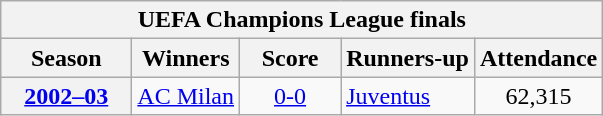<table class="wikitable" style="text-align:center">
<tr>
<th colspan="7">UEFA Champions League finals</th>
</tr>
<tr>
<th width="80">Season</th>
<th scope="col">Winners</th>
<th width="60">Score</th>
<th scope="col">Runners-up</th>
<th scope="col">Attendance</th>
</tr>
<tr>
<th scope="row"><a href='#'>2002–03</a></th>
<td align=right><a href='#'>AC Milan</a> </td>
<td><a href='#'>0-0</a></td>
<td align=left> <a href='#'>Juventus</a></td>
<td>62,315</td>
</tr>
</table>
